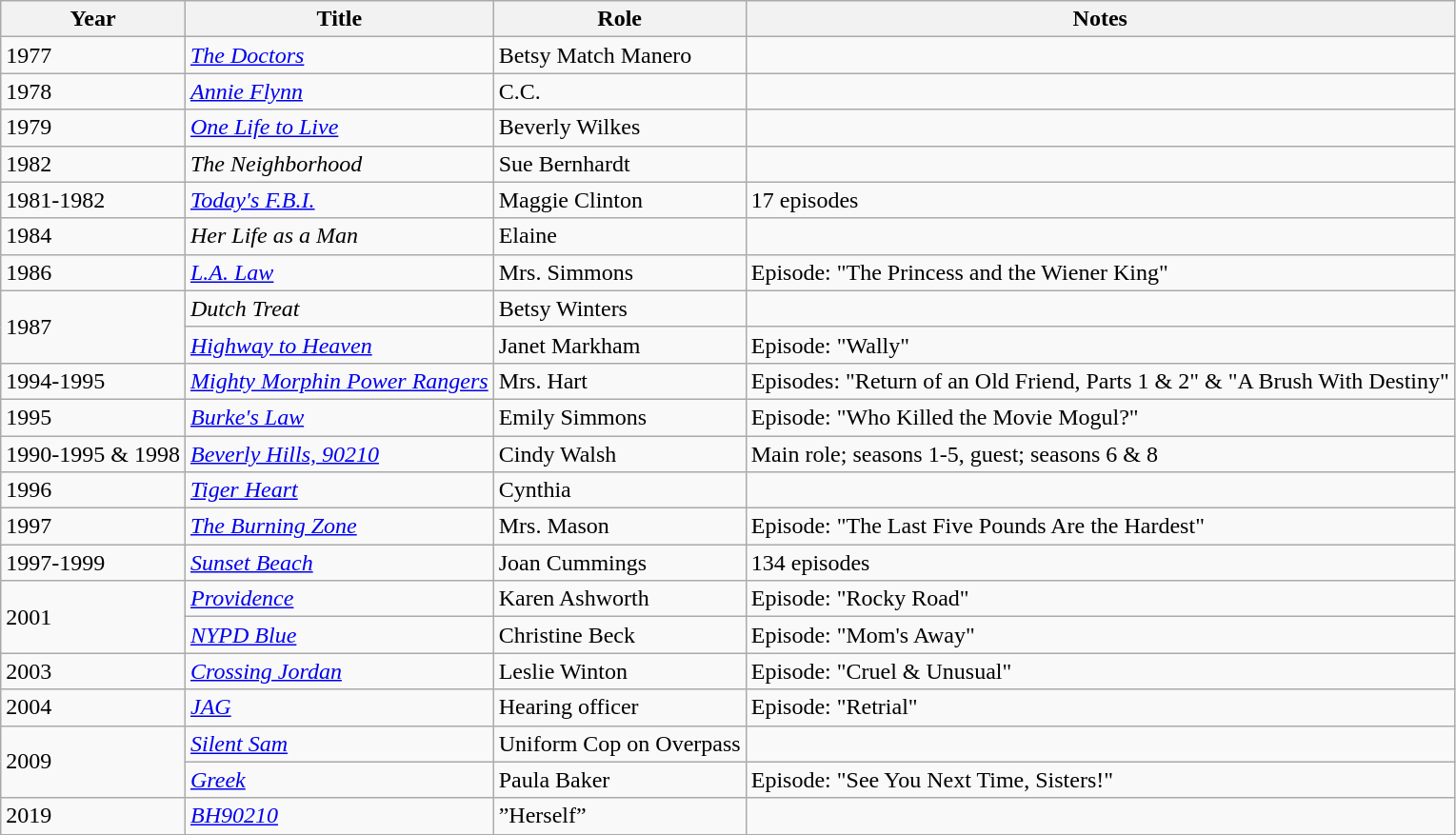<table class="wikitable sortable">
<tr>
<th>Year</th>
<th>Title</th>
<th>Role</th>
<th class="unsortable">Notes</th>
</tr>
<tr>
<td>1977</td>
<td><em><a href='#'>The Doctors</a></em></td>
<td>Betsy Match Manero</td>
<td></td>
</tr>
<tr>
<td>1978</td>
<td><em><a href='#'>Annie Flynn</a></em></td>
<td>C.C.</td>
<td></td>
</tr>
<tr>
<td>1979</td>
<td><em><a href='#'>One Life to Live</a></em></td>
<td>Beverly Wilkes</td>
<td></td>
</tr>
<tr>
<td>1982</td>
<td><em>The Neighborhood</em></td>
<td>Sue Bernhardt</td>
<td></td>
</tr>
<tr>
<td>1981-1982</td>
<td><em><a href='#'>Today's F.B.I.</a></em></td>
<td>Maggie Clinton</td>
<td>17 episodes</td>
</tr>
<tr>
<td>1984</td>
<td><em>Her Life as a Man</em></td>
<td>Elaine</td>
<td></td>
</tr>
<tr>
<td>1986</td>
<td><em><a href='#'>L.A. Law</a></em></td>
<td>Mrs. Simmons</td>
<td>Episode: "The Princess and the Wiener King"</td>
</tr>
<tr>
<td rowspan=2>1987</td>
<td><em>Dutch Treat</em></td>
<td>Betsy Winters</td>
<td></td>
</tr>
<tr>
<td><em><a href='#'>Highway to Heaven</a></em></td>
<td>Janet Markham</td>
<td>Episode: "Wally"</td>
</tr>
<tr>
<td>1994-1995</td>
<td><em><a href='#'>Mighty Morphin Power Rangers</a></em></td>
<td>Mrs. Hart</td>
<td>Episodes: "Return of an Old Friend, Parts 1 & 2" & "A Brush With Destiny"</td>
</tr>
<tr>
<td>1995</td>
<td><em><a href='#'>Burke's Law</a></em></td>
<td>Emily Simmons</td>
<td>Episode: "Who Killed the Movie Mogul?"</td>
</tr>
<tr>
<td>1990-1995 & 1998</td>
<td><em><a href='#'>Beverly Hills, 90210</a></em></td>
<td>Cindy Walsh</td>
<td>Main role; seasons 1-5, guest; seasons 6 & 8</td>
</tr>
<tr>
<td>1996</td>
<td><em><a href='#'>Tiger Heart</a></em></td>
<td>Cynthia</td>
<td></td>
</tr>
<tr>
<td>1997</td>
<td><em><a href='#'>The Burning Zone</a></em></td>
<td>Mrs. Mason</td>
<td>Episode: "The Last Five Pounds Are the Hardest"</td>
</tr>
<tr>
<td>1997-1999</td>
<td><em><a href='#'>Sunset Beach</a></em></td>
<td>Joan Cummings</td>
<td>134 episodes</td>
</tr>
<tr>
<td rowspan=2>2001</td>
<td><em><a href='#'>Providence</a></em></td>
<td>Karen Ashworth</td>
<td>Episode: "Rocky Road"</td>
</tr>
<tr>
<td><em><a href='#'>NYPD Blue</a></em></td>
<td>Christine Beck</td>
<td>Episode: "Mom's Away"</td>
</tr>
<tr>
<td>2003</td>
<td><em><a href='#'>Crossing Jordan</a></em></td>
<td>Leslie Winton</td>
<td>Episode: "Cruel & Unusual"</td>
</tr>
<tr>
<td>2004</td>
<td><em><a href='#'>JAG</a></em></td>
<td>Hearing officer</td>
<td>Episode: "Retrial"</td>
</tr>
<tr>
<td rowspan=2>2009</td>
<td><em><a href='#'>Silent Sam</a></em></td>
<td>Uniform Cop on Overpass</td>
<td></td>
</tr>
<tr>
<td><em><a href='#'>Greek</a></em></td>
<td>Paula Baker</td>
<td>Episode: "See You Next Time, Sisters!"</td>
</tr>
<tr>
<td>2019</td>
<td><em><a href='#'>BH90210</a></em></td>
<td>”Herself”</td>
<td></td>
</tr>
<tr>
</tr>
</table>
